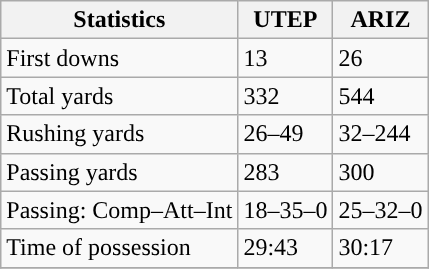<table class="wikitable" style="float: left;">
<tr>
<th>Statistics</th>
<th>UTEP</th>
<th>ARIZ</th>
</tr>
<tr>
<td>First downs</td>
<td>13</td>
<td>26</td>
</tr>
<tr>
<td>Total yards</td>
<td>332</td>
<td>544</td>
</tr>
<tr>
<td>Rushing yards</td>
<td>26–49</td>
<td>32–244</td>
</tr>
<tr>
<td>Passing yards</td>
<td>283</td>
<td>300</td>
</tr>
<tr>
<td>Passing: Comp–Att–Int</td>
<td>18–35–0</td>
<td>25–32–0</td>
</tr>
<tr>
<td>Time of possession</td>
<td>29:43</td>
<td>30:17</td>
</tr>
<tr>
</tr>
</table>
